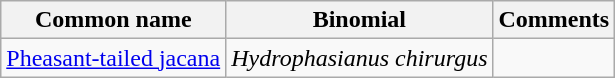<table class="wikitable">
<tr>
<th>Common name</th>
<th>Binomial</th>
<th>Comments</th>
</tr>
<tr>
<td><a href='#'>Pheasant-tailed jacana</a></td>
<td><em>Hydrophasianus chirurgus</em></td>
<td></td>
</tr>
</table>
